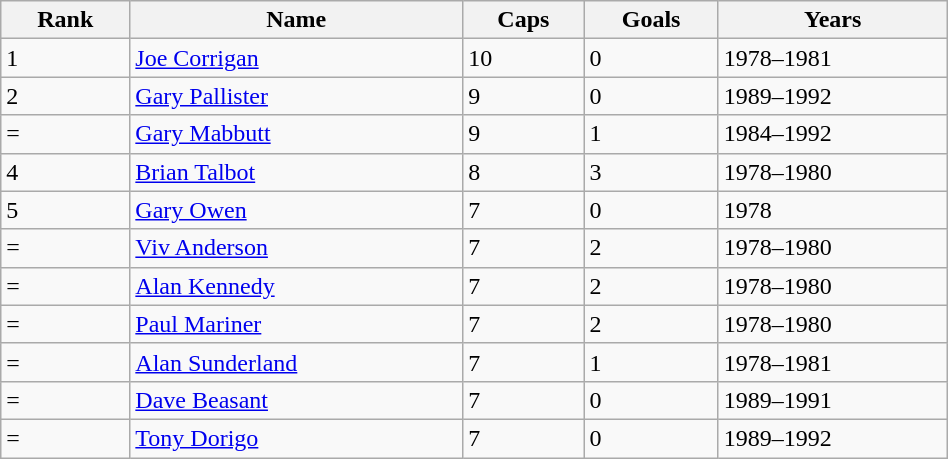<table class="wikitable" width=50%>
<tr>
<th>Rank</th>
<th>Name</th>
<th>Caps</th>
<th>Goals</th>
<th>Years</th>
</tr>
<tr>
<td>1</td>
<td><a href='#'>Joe Corrigan</a></td>
<td>10</td>
<td>0</td>
<td>1978–1981</td>
</tr>
<tr>
<td>2</td>
<td><a href='#'>Gary Pallister</a></td>
<td>9</td>
<td>0</td>
<td>1989–1992</td>
</tr>
<tr>
<td>=</td>
<td><a href='#'>Gary Mabbutt</a></td>
<td>9</td>
<td>1</td>
<td>1984–1992</td>
</tr>
<tr>
<td>4</td>
<td><a href='#'>Brian Talbot</a></td>
<td>8</td>
<td>3</td>
<td>1978–1980</td>
</tr>
<tr>
<td>5</td>
<td><a href='#'>Gary Owen</a></td>
<td>7</td>
<td>0</td>
<td>1978</td>
</tr>
<tr>
<td>=</td>
<td><a href='#'>Viv Anderson</a></td>
<td>7</td>
<td>2</td>
<td>1978–1980</td>
</tr>
<tr>
<td>=</td>
<td><a href='#'>Alan Kennedy</a></td>
<td>7</td>
<td>2</td>
<td>1978–1980</td>
</tr>
<tr>
<td>=</td>
<td><a href='#'>Paul Mariner</a></td>
<td>7</td>
<td>2</td>
<td>1978–1980</td>
</tr>
<tr>
<td>=</td>
<td><a href='#'>Alan Sunderland</a></td>
<td>7</td>
<td>1</td>
<td>1978–1981</td>
</tr>
<tr>
<td>=</td>
<td><a href='#'>Dave Beasant</a></td>
<td>7</td>
<td>0</td>
<td>1989–1991</td>
</tr>
<tr>
<td>=</td>
<td><a href='#'>Tony Dorigo</a></td>
<td>7</td>
<td>0</td>
<td>1989–1992</td>
</tr>
</table>
